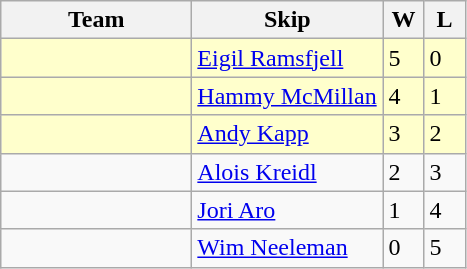<table class="wikitable">
<tr>
<th width="120">Team</th>
<th width="120">Skip</th>
<th width="20">W</th>
<th width="20">L</th>
</tr>
<tr bgcolor="#ffffcc">
<td></td>
<td><a href='#'>Eigil Ramsfjell</a></td>
<td>5</td>
<td>0</td>
</tr>
<tr bgcolor="#ffffcc">
<td></td>
<td><a href='#'>Hammy McMillan</a></td>
<td>4</td>
<td>1</td>
</tr>
<tr bgcolor="#ffffcc">
<td></td>
<td><a href='#'>Andy Kapp</a></td>
<td>3</td>
<td>2</td>
</tr>
<tr>
<td></td>
<td><a href='#'>Alois Kreidl</a></td>
<td>2</td>
<td>3</td>
</tr>
<tr>
<td></td>
<td><a href='#'>Jori Aro</a></td>
<td>1</td>
<td>4</td>
</tr>
<tr>
<td></td>
<td><a href='#'>Wim Neeleman</a></td>
<td>0</td>
<td>5</td>
</tr>
</table>
